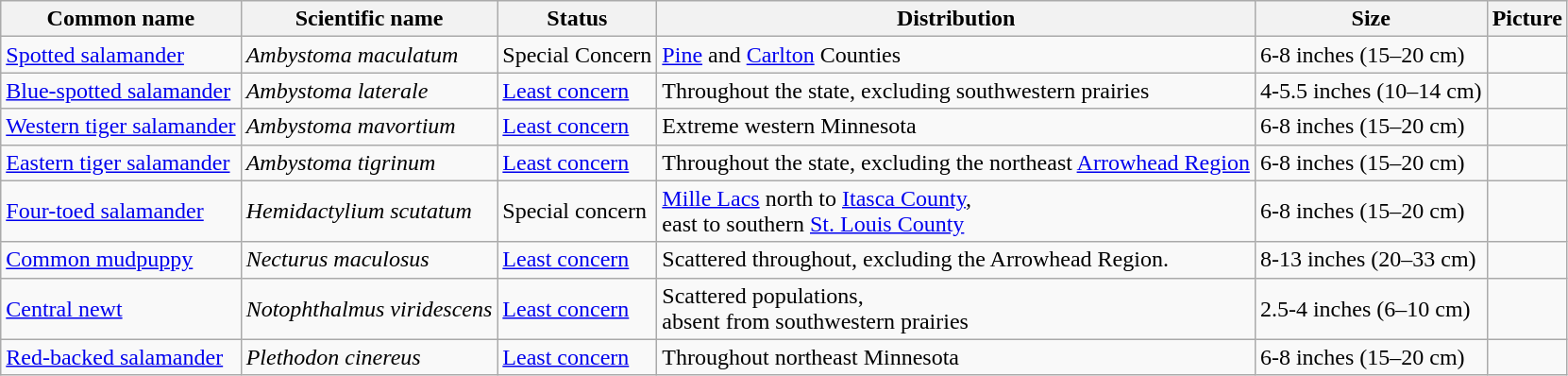<table class="wikitable">
<tr>
<th>Common name</th>
<th>Scientific name</th>
<th>Status</th>
<th>Distribution</th>
<th>Size</th>
<th>Picture</th>
</tr>
<tr>
<td><a href='#'>Spotted salamander</a></td>
<td><em>Ambystoma maculatum</em></td>
<td>Special Concern</td>
<td><a href='#'>Pine</a> and <a href='#'>Carlton</a> Counties</td>
<td>6-8 inches (15–20 cm)</td>
<td></td>
</tr>
<tr>
<td><a href='#'>Blue-spotted salamander</a></td>
<td><em>Ambystoma laterale</em></td>
<td><a href='#'>Least concern</a></td>
<td>Throughout the state, excluding southwestern prairies</td>
<td>4-5.5 inches (10–14 cm)</td>
<td></td>
</tr>
<tr>
<td><a href='#'>Western tiger salamander</a></td>
<td><em>Ambystoma mavortium</em></td>
<td><a href='#'>Least concern</a></td>
<td>Extreme western Minnesota</td>
<td>6-8 inches (15–20 cm)</td>
<td></td>
</tr>
<tr>
<td><a href='#'>Eastern tiger salamander</a></td>
<td><em>Ambystoma tigrinum</em></td>
<td><a href='#'>Least concern</a></td>
<td>Throughout the state, excluding the northeast <a href='#'>Arrowhead Region</a></td>
<td>6-8 inches (15–20 cm)</td>
<td></td>
</tr>
<tr>
<td><a href='#'>Four-toed salamander</a></td>
<td><em>Hemidactylium scutatum</em></td>
<td>Special concern</td>
<td><a href='#'>Mille Lacs</a> north to <a href='#'>Itasca County</a>,<br>east to southern <a href='#'>St. Louis County</a></td>
<td>6-8 inches (15–20 cm)</td>
<td></td>
</tr>
<tr>
<td><a href='#'>Common mudpuppy</a></td>
<td><em>Necturus maculosus</em></td>
<td><a href='#'>Least concern</a></td>
<td>Scattered throughout, excluding the Arrowhead Region.</td>
<td>8-13 inches (20–33 cm)</td>
<td></td>
</tr>
<tr>
<td><a href='#'>Central newt</a></td>
<td><em>Notophthalmus viridescens</em></td>
<td><a href='#'>Least concern</a></td>
<td>Scattered populations,<br>absent from southwestern prairies</td>
<td>2.5-4 inches (6–10 cm)</td>
<td></td>
</tr>
<tr>
<td><a href='#'>Red-backed salamander</a></td>
<td><em>Plethodon cinereus</em></td>
<td><a href='#'>Least concern</a></td>
<td>Throughout northeast Minnesota</td>
<td>6-8 inches (15–20 cm)</td>
<td></td>
</tr>
</table>
